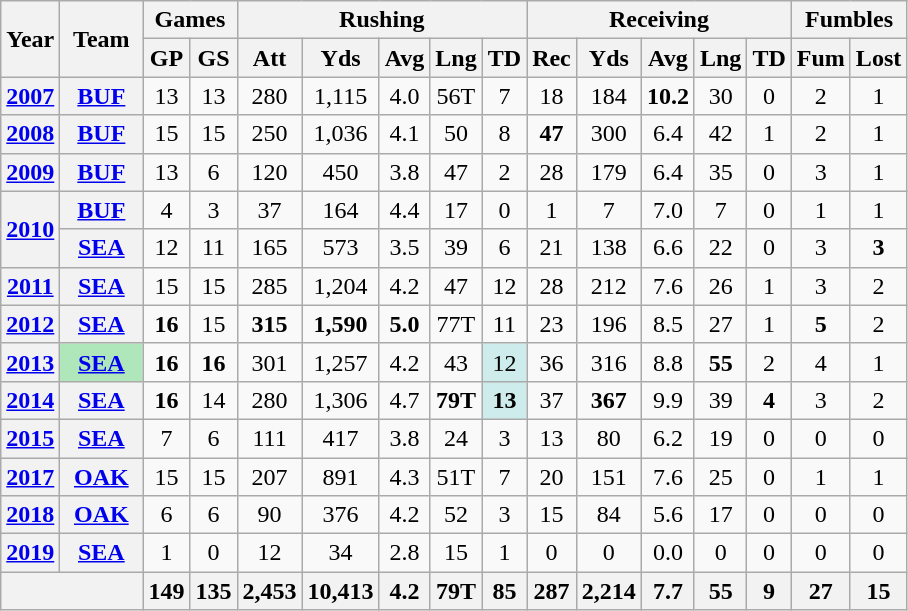<table class=wikitable style="text-align:center;">
<tr>
<th rowspan="2">Year</th>
<th rowspan="2">Team</th>
<th colspan="2">Games</th>
<th colspan="5">Rushing</th>
<th colspan="5">Receiving</th>
<th colspan="2">Fumbles</th>
</tr>
<tr>
<th>GP</th>
<th>GS</th>
<th>Att</th>
<th>Yds</th>
<th>Avg</th>
<th>Lng</th>
<th>TD</th>
<th>Rec</th>
<th>Yds</th>
<th>Avg</th>
<th>Lng</th>
<th>TD</th>
<th>Fum</th>
<th>Lost</th>
</tr>
<tr>
<th><a href='#'>2007</a></th>
<th><a href='#'>BUF</a></th>
<td>13</td>
<td>13</td>
<td>280</td>
<td>1,115</td>
<td>4.0</td>
<td>56T</td>
<td>7</td>
<td>18</td>
<td>184</td>
<td><strong>10.2</strong></td>
<td>30</td>
<td>0</td>
<td>2</td>
<td>1</td>
</tr>
<tr>
<th><a href='#'>2008</a></th>
<th><a href='#'>BUF</a></th>
<td>15</td>
<td>15</td>
<td>250</td>
<td>1,036</td>
<td>4.1</td>
<td>50</td>
<td>8</td>
<td><strong>47</strong></td>
<td>300</td>
<td>6.4</td>
<td>42</td>
<td>1</td>
<td>2</td>
<td>1</td>
</tr>
<tr>
<th><a href='#'>2009</a></th>
<th><a href='#'>BUF</a></th>
<td>13</td>
<td>6</td>
<td>120</td>
<td>450</td>
<td>3.8</td>
<td>47</td>
<td>2</td>
<td>28</td>
<td>179</td>
<td>6.4</td>
<td>35</td>
<td>0</td>
<td>3</td>
<td>1</td>
</tr>
<tr>
<th rowspan="2"><a href='#'>2010</a></th>
<th><a href='#'>BUF</a></th>
<td>4</td>
<td>3</td>
<td>37</td>
<td>164</td>
<td>4.4</td>
<td>17</td>
<td>0</td>
<td>1</td>
<td>7</td>
<td>7.0</td>
<td>7</td>
<td>0</td>
<td>1</td>
<td>1</td>
</tr>
<tr>
<th><a href='#'>SEA</a></th>
<td>12</td>
<td>11</td>
<td>165</td>
<td>573</td>
<td>3.5</td>
<td>39</td>
<td>6</td>
<td>21</td>
<td>138</td>
<td>6.6</td>
<td>22</td>
<td>0</td>
<td>3</td>
<td><strong>3</strong></td>
</tr>
<tr>
<th><a href='#'>2011</a></th>
<th><a href='#'>SEA</a></th>
<td>15</td>
<td>15</td>
<td>285</td>
<td>1,204</td>
<td>4.2</td>
<td>47</td>
<td>12</td>
<td>28</td>
<td>212</td>
<td>7.6</td>
<td>26</td>
<td>1</td>
<td>3</td>
<td>2</td>
</tr>
<tr>
<th><a href='#'>2012</a></th>
<th><a href='#'>SEA</a></th>
<td><strong>16</strong></td>
<td>15</td>
<td><strong>315</strong></td>
<td><strong>1,590</strong></td>
<td><strong>5.0</strong></td>
<td>77T</td>
<td>11</td>
<td>23</td>
<td>196</td>
<td>8.5</td>
<td>27</td>
<td>1</td>
<td><strong>5</strong></td>
<td>2</td>
</tr>
<tr>
<th><a href='#'>2013</a></th>
<th style="background:#afe6ba; width:3em;"><a href='#'>SEA</a></th>
<td><strong>16</strong></td>
<td><strong>16</strong></td>
<td>301</td>
<td>1,257</td>
<td>4.2</td>
<td>43</td>
<td style="background:#cfecec;">12</td>
<td>36</td>
<td>316</td>
<td>8.8</td>
<td><strong>55</strong></td>
<td>2</td>
<td>4</td>
<td>1</td>
</tr>
<tr>
<th><a href='#'>2014</a></th>
<th><a href='#'>SEA</a></th>
<td><strong>16</strong></td>
<td>14</td>
<td>280</td>
<td>1,306</td>
<td>4.7</td>
<td><strong>79T</strong></td>
<td style="background:#cfecec;"><strong>13</strong></td>
<td>37</td>
<td><strong>367</strong></td>
<td>9.9</td>
<td>39</td>
<td><strong>4</strong></td>
<td>3</td>
<td>2</td>
</tr>
<tr>
<th><a href='#'>2015</a></th>
<th><a href='#'>SEA</a></th>
<td>7</td>
<td>6</td>
<td>111</td>
<td>417</td>
<td>3.8</td>
<td>24</td>
<td>3</td>
<td>13</td>
<td>80</td>
<td>6.2</td>
<td>19</td>
<td>0</td>
<td>0</td>
<td>0</td>
</tr>
<tr>
<th><a href='#'>2017</a></th>
<th><a href='#'>OAK</a></th>
<td>15</td>
<td>15</td>
<td>207</td>
<td>891</td>
<td>4.3</td>
<td>51T</td>
<td>7</td>
<td>20</td>
<td>151</td>
<td>7.6</td>
<td>25</td>
<td>0</td>
<td>1</td>
<td>1</td>
</tr>
<tr>
<th><a href='#'>2018</a></th>
<th><a href='#'>OAK</a></th>
<td>6</td>
<td>6</td>
<td>90</td>
<td>376</td>
<td>4.2</td>
<td>52</td>
<td>3</td>
<td>15</td>
<td>84</td>
<td>5.6</td>
<td>17</td>
<td>0</td>
<td>0</td>
<td>0</td>
</tr>
<tr>
<th><a href='#'>2019</a></th>
<th><a href='#'>SEA</a></th>
<td>1</td>
<td>0</td>
<td>12</td>
<td>34</td>
<td>2.8</td>
<td>15</td>
<td>1</td>
<td>0</td>
<td>0</td>
<td>0.0</td>
<td>0</td>
<td>0</td>
<td>0</td>
<td>0</td>
</tr>
<tr>
<th colspan="2"></th>
<th>149</th>
<th>135</th>
<th>2,453</th>
<th>10,413</th>
<th>4.2</th>
<th>79T</th>
<th>85</th>
<th>287</th>
<th>2,214</th>
<th>7.7</th>
<th>55</th>
<th>9</th>
<th>27</th>
<th>15</th>
</tr>
</table>
